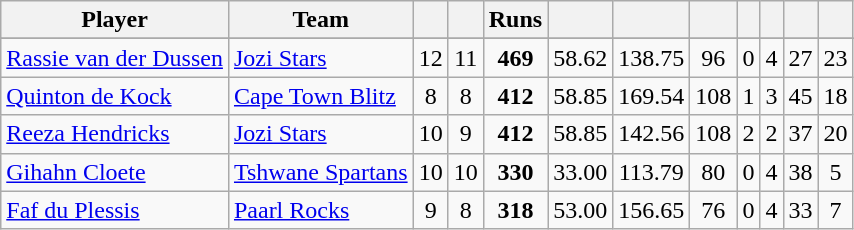<table class="wikitable sortable"  style="text-align: center;">
<tr>
<th class="unsortable">Player</th>
<th>Team</th>
<th></th>
<th></th>
<th>Runs</th>
<th></th>
<th></th>
<th></th>
<th></th>
<th></th>
<th></th>
<th></th>
</tr>
<tr>
</tr>
<tr>
<td style="text-align:left"><a href='#'>Rassie van der Dussen</a></td>
<td style="text-align:left"><a href='#'>Jozi Stars</a></td>
<td>12</td>
<td>11</td>
<td><strong>469</strong></td>
<td>58.62</td>
<td>138.75</td>
<td>96</td>
<td>0</td>
<td>4</td>
<td>27</td>
<td>23</td>
</tr>
<tr>
<td style="text-align:left"><a href='#'>Quinton de Kock</a></td>
<td style="text-align:left"><a href='#'>Cape Town Blitz</a></td>
<td>8</td>
<td>8</td>
<td><strong>412</strong></td>
<td>58.85</td>
<td>169.54</td>
<td>108</td>
<td>1</td>
<td>3</td>
<td>45</td>
<td>18</td>
</tr>
<tr>
<td style="text-align:left"><a href='#'>Reeza Hendricks</a></td>
<td style="text-align:left"><a href='#'>Jozi Stars</a></td>
<td>10</td>
<td>9</td>
<td><strong>412</strong></td>
<td>58.85</td>
<td>142.56</td>
<td>108</td>
<td>2</td>
<td>2</td>
<td>37</td>
<td>20</td>
</tr>
<tr>
<td style="text-align:left"><a href='#'>Gihahn Cloete</a></td>
<td style="text-align:left"><a href='#'>Tshwane Spartans</a></td>
<td>10</td>
<td>10</td>
<td><strong>330</strong></td>
<td>33.00</td>
<td>113.79</td>
<td>80</td>
<td>0</td>
<td>4</td>
<td>38</td>
<td>5</td>
</tr>
<tr>
<td style="text-align:left"><a href='#'>Faf du Plessis</a></td>
<td style="text-align:left"><a href='#'>Paarl Rocks</a></td>
<td>9</td>
<td>8</td>
<td><strong>318</strong></td>
<td>53.00</td>
<td>156.65</td>
<td>76</td>
<td>0</td>
<td>4</td>
<td>33</td>
<td>7</td>
</tr>
</table>
